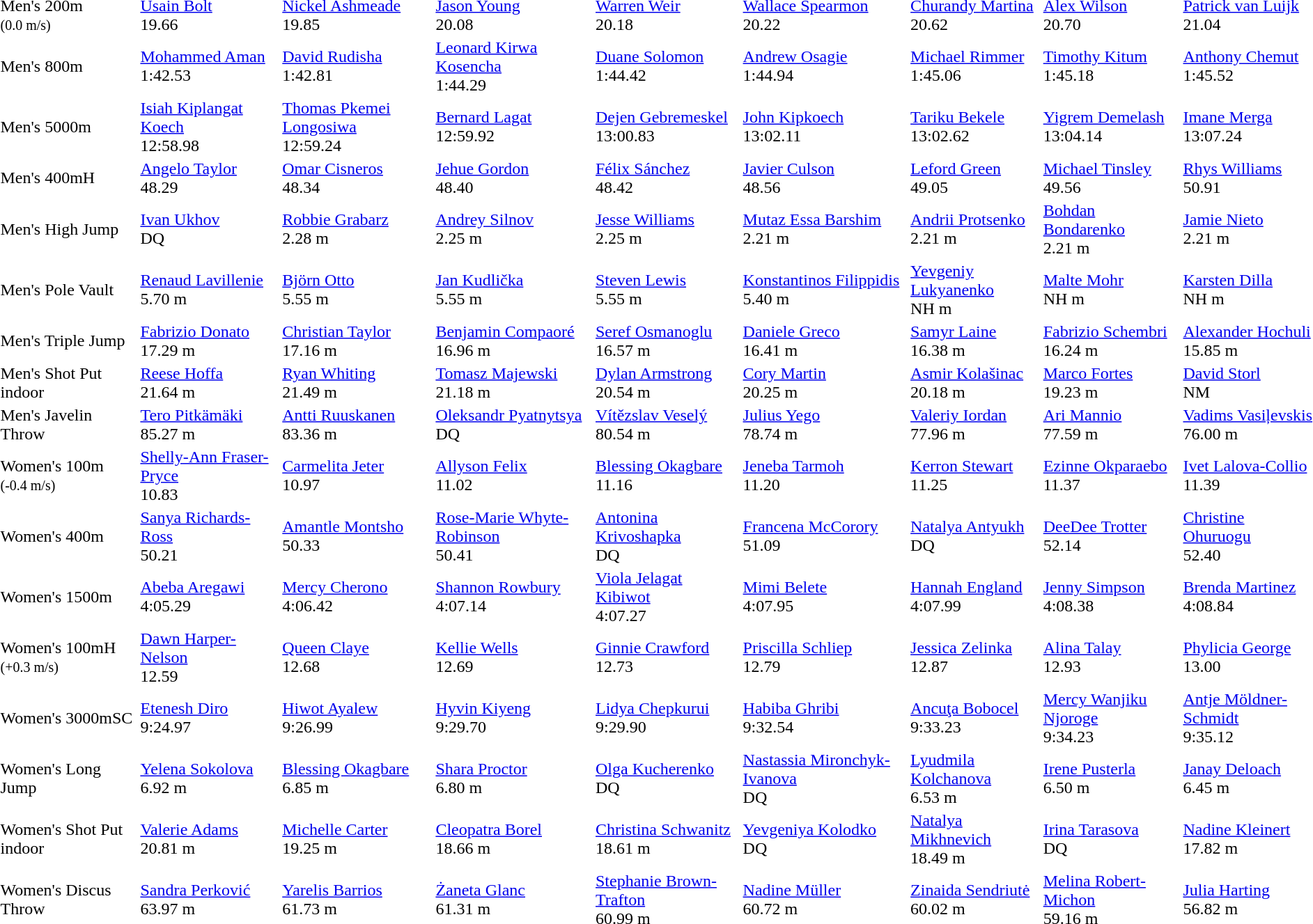<table>
<tr>
<td>Men's 200m<br><small>(0.0 m/s)</small></td>
<td><a href='#'>Usain Bolt</a><br>  19.66</td>
<td><a href='#'>Nickel Ashmeade</a><br>  19.85</td>
<td><a href='#'>Jason Young</a><br>  20.08</td>
<td><a href='#'>Warren Weir</a><br>  20.18</td>
<td><a href='#'>Wallace Spearmon</a><br>  20.22</td>
<td><a href='#'>Churandy Martina</a><br>  20.62</td>
<td><a href='#'>Alex Wilson</a><br>  20.70</td>
<td><a href='#'>Patrick van Luijk</a><br>  21.04</td>
</tr>
<tr>
<td>Men's 800m</td>
<td><a href='#'>Mohammed Aman</a><br>  1:42.53</td>
<td><a href='#'>David Rudisha</a><br>  1:42.81</td>
<td><a href='#'>Leonard Kirwa Kosencha</a><br>  1:44.29</td>
<td><a href='#'>Duane Solomon</a><br>  1:44.42</td>
<td><a href='#'>Andrew Osagie</a><br>  1:44.94</td>
<td><a href='#'>Michael Rimmer</a><br>  1:45.06</td>
<td><a href='#'>Timothy Kitum</a><br>  1:45.18</td>
<td><a href='#'>Anthony Chemut</a><br>  1:45.52</td>
</tr>
<tr>
<td>Men's 5000m</td>
<td><a href='#'>Isiah Kiplangat Koech</a><br>  12:58.98</td>
<td><a href='#'>Thomas Pkemei Longosiwa</a><br>  12:59.24</td>
<td><a href='#'>Bernard Lagat</a><br>  12:59.92</td>
<td><a href='#'>Dejen Gebremeskel</a><br>  13:00.83</td>
<td><a href='#'>John Kipkoech</a><br>  13:02.11</td>
<td><a href='#'>Tariku Bekele</a><br>  13:02.62</td>
<td><a href='#'>Yigrem Demelash</a><br>  13:04.14</td>
<td><a href='#'>Imane Merga</a><br>  13:07.24</td>
</tr>
<tr>
<td>Men's 400mH</td>
<td><a href='#'>Angelo Taylor</a><br>  48.29</td>
<td><a href='#'>Omar Cisneros</a><br>  48.34</td>
<td><a href='#'>Jehue Gordon</a><br>  48.40</td>
<td><a href='#'>Félix Sánchez</a><br>  48.42</td>
<td><a href='#'>Javier Culson</a><br>  48.56</td>
<td><a href='#'>Leford Green</a><br>  49.05</td>
<td><a href='#'>Michael Tinsley</a><br>  49.56</td>
<td><a href='#'>Rhys Williams</a><br>  50.91</td>
</tr>
<tr>
<td>Men's High Jump</td>
<td><a href='#'>Ivan Ukhov</a><br>  DQ</td>
<td><a href='#'>Robbie Grabarz</a><br>  2.28 m</td>
<td><a href='#'>Andrey Silnov</a><br>  2.25 m</td>
<td><a href='#'>Jesse Williams</a><br>  2.25 m</td>
<td><a href='#'>Mutaz Essa Barshim</a><br>  2.21 m</td>
<td><a href='#'>Andrii Protsenko</a><br>  2.21 m</td>
<td><a href='#'>Bohdan Bondarenko</a><br>  2.21 m</td>
<td><a href='#'>Jamie Nieto</a><br>  2.21 m</td>
</tr>
<tr>
<td>Men's Pole Vault</td>
<td><a href='#'>Renaud Lavillenie</a><br>  5.70 m</td>
<td><a href='#'>Björn Otto</a><br>  5.55 m</td>
<td><a href='#'>Jan Kudlička</a><br>  5.55 m</td>
<td><a href='#'>Steven Lewis</a><br>  5.55 m</td>
<td><a href='#'>Konstantinos Filippidis</a><br>  5.40 m</td>
<td><a href='#'>Yevgeniy Lukyanenko</a><br>  NH m</td>
<td><a href='#'>Malte Mohr</a><br>  NH m</td>
<td><a href='#'>Karsten Dilla</a><br>  NH m</td>
</tr>
<tr>
<td>Men's Triple Jump</td>
<td><a href='#'>Fabrizio Donato</a><br>  17.29 m</td>
<td><a href='#'>Christian Taylor</a><br>  17.16 m</td>
<td><a href='#'>Benjamin Compaoré</a><br>  16.96 m</td>
<td><a href='#'>Seref Osmanoglu</a><br>  16.57 m</td>
<td><a href='#'>Daniele Greco</a><br>  16.41 m</td>
<td><a href='#'>Samyr Laine</a><br>  16.38 m</td>
<td><a href='#'>Fabrizio Schembri</a><br>  16.24 m</td>
<td><a href='#'>Alexander Hochuli</a><br>  15.85 m</td>
</tr>
<tr>
<td>Men's Shot Put indoor</td>
<td><a href='#'>Reese Hoffa</a><br>  21.64 m</td>
<td><a href='#'>Ryan Whiting</a><br>  21.49 m</td>
<td><a href='#'>Tomasz Majewski</a><br>  21.18 m</td>
<td><a href='#'>Dylan Armstrong</a><br>  20.54 m</td>
<td><a href='#'>Cory Martin</a><br>  20.25 m</td>
<td><a href='#'>Asmir Kolašinac</a><br>  20.18 m</td>
<td><a href='#'>Marco Fortes</a><br>  19.23 m</td>
<td><a href='#'>David Storl</a><br>  NM</td>
</tr>
<tr>
<td>Men's Javelin Throw</td>
<td><a href='#'>Tero Pitkämäki</a><br>  85.27 m</td>
<td><a href='#'>Antti Ruuskanen</a><br>  83.36 m</td>
<td><a href='#'>Oleksandr Pyatnytsya</a><br>  DQ</td>
<td><a href='#'>Vítězslav Veselý</a><br>  80.54 m</td>
<td><a href='#'>Julius Yego</a><br>  78.74 m</td>
<td><a href='#'>Valeriy Iordan</a><br>  77.96 m</td>
<td><a href='#'>Ari Mannio</a><br>  77.59 m</td>
<td><a href='#'>Vadims Vasiļevskis</a><br>  76.00 m</td>
</tr>
<tr>
<td>Women's 100m<br><small>(-0.4 m/s)</small></td>
<td><a href='#'>Shelly-Ann Fraser-Pryce</a><br>  10.83</td>
<td><a href='#'>Carmelita Jeter</a><br>  10.97</td>
<td><a href='#'>Allyson Felix</a><br>  11.02</td>
<td><a href='#'>Blessing Okagbare</a><br>  11.16</td>
<td><a href='#'>Jeneba Tarmoh</a><br>  11.20</td>
<td><a href='#'>Kerron Stewart</a><br>  11.25</td>
<td><a href='#'>Ezinne Okparaebo</a><br>  11.37</td>
<td><a href='#'>Ivet Lalova-Collio</a><br>  11.39</td>
</tr>
<tr>
<td>Women's 400m</td>
<td><a href='#'>Sanya Richards-Ross</a><br>  50.21</td>
<td><a href='#'>Amantle Montsho</a><br>  50.33</td>
<td><a href='#'>Rose-Marie Whyte-Robinson</a><br>  50.41</td>
<td><a href='#'>Antonina Krivoshapka</a><br>  DQ</td>
<td><a href='#'>Francena McCorory</a><br>  51.09</td>
<td><a href='#'>Natalya Antyukh</a><br>  DQ</td>
<td><a href='#'>DeeDee Trotter</a><br>  52.14</td>
<td><a href='#'>Christine Ohuruogu</a><br>  52.40</td>
</tr>
<tr>
<td>Women's 1500m</td>
<td><a href='#'>Abeba Aregawi</a><br>  4:05.29</td>
<td><a href='#'>Mercy Cherono</a><br>  4:06.42</td>
<td><a href='#'>Shannon Rowbury</a><br>  4:07.14</td>
<td><a href='#'>Viola Jelagat Kibiwot</a><br>  4:07.27</td>
<td><a href='#'>Mimi Belete</a><br>  4:07.95</td>
<td><a href='#'>Hannah England</a><br>  4:07.99</td>
<td><a href='#'>Jenny Simpson</a><br>  4:08.38</td>
<td><a href='#'>Brenda Martinez</a><br>  4:08.84</td>
</tr>
<tr>
<td>Women's 100mH<br><small>(+0.3 m/s)</small></td>
<td><a href='#'>Dawn Harper-Nelson</a><br>  12.59</td>
<td><a href='#'>Queen Claye</a><br>  12.68</td>
<td><a href='#'>Kellie Wells</a><br>  12.69</td>
<td><a href='#'>Ginnie Crawford</a><br>  12.73</td>
<td><a href='#'>Priscilla Schliep</a><br>  12.79</td>
<td><a href='#'>Jessica Zelinka</a><br>  12.87</td>
<td><a href='#'>Alina Talay</a><br>  12.93</td>
<td><a href='#'>Phylicia George</a><br>  13.00</td>
</tr>
<tr>
<td>Women's 3000mSC</td>
<td><a href='#'>Etenesh Diro</a><br>  9:24.97</td>
<td><a href='#'>Hiwot Ayalew</a><br>  9:26.99</td>
<td><a href='#'>Hyvin Kiyeng</a><br>  9:29.70</td>
<td><a href='#'>Lidya Chepkurui</a><br>  9:29.90</td>
<td><a href='#'>Habiba Ghribi</a><br>  9:32.54</td>
<td><a href='#'>Ancuţa Bobocel</a><br>  9:33.23</td>
<td><a href='#'>Mercy Wanjiku Njoroge</a><br>  9:34.23</td>
<td><a href='#'>Antje Möldner-Schmidt</a><br>  9:35.12</td>
</tr>
<tr>
<td>Women's Long Jump</td>
<td><a href='#'>Yelena Sokolova</a><br>  6.92 m</td>
<td><a href='#'>Blessing Okagbare</a><br>  6.85 m</td>
<td><a href='#'>Shara Proctor</a><br>  6.80 m</td>
<td><a href='#'>Olga Kucherenko</a><br>  DQ</td>
<td><a href='#'>Nastassia Mironchyk-Ivanova</a><br>  DQ</td>
<td><a href='#'>Lyudmila Kolchanova</a><br>  6.53 m</td>
<td><a href='#'>Irene Pusterla</a><br>  6.50 m</td>
<td><a href='#'>Janay Deloach</a><br>  6.45 m</td>
</tr>
<tr>
<td>Women's Shot Put indoor</td>
<td><a href='#'>Valerie Adams</a><br>  20.81 m</td>
<td><a href='#'>Michelle Carter</a><br>  19.25 m</td>
<td><a href='#'>Cleopatra Borel</a><br>  18.66 m</td>
<td><a href='#'>Christina Schwanitz</a><br>  18.61 m</td>
<td><a href='#'>Yevgeniya Kolodko</a><br>  DQ</td>
<td><a href='#'>Natalya Mikhnevich</a><br>  18.49 m</td>
<td><a href='#'>Irina Tarasova</a><br>  DQ</td>
<td><a href='#'>Nadine Kleinert</a><br>  17.82 m</td>
</tr>
<tr>
<td>Women's Discus Throw</td>
<td><a href='#'>Sandra Perković</a><br>  63.97 m</td>
<td><a href='#'>Yarelis Barrios</a><br>  61.73 m</td>
<td><a href='#'>Żaneta Glanc</a><br>  61.31 m</td>
<td><a href='#'>Stephanie Brown-Trafton</a><br>  60.99 m</td>
<td><a href='#'>Nadine Müller</a><br>  60.72 m</td>
<td><a href='#'>Zinaida Sendriutė</a><br>  60.02 m</td>
<td><a href='#'>Melina Robert-Michon</a><br>  59.16 m</td>
<td><a href='#'>Julia Harting</a><br>  56.82 m</td>
</tr>
</table>
